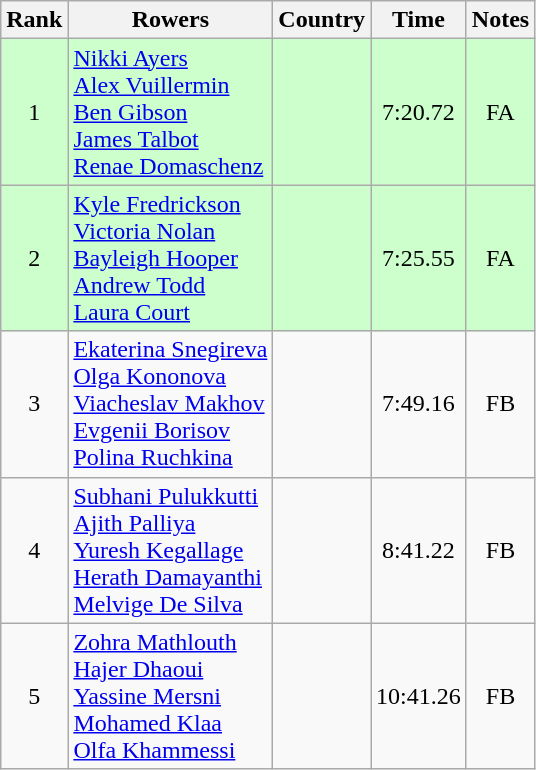<table class="wikitable" style="text-align:center">
<tr>
<th>Rank</th>
<th>Rowers</th>
<th>Country</th>
<th>Time</th>
<th>Notes</th>
</tr>
<tr bgcolor=ccffcc>
<td>1</td>
<td align="left"><a href='#'>Nikki Ayers</a><br><a href='#'>Alex Vuillermin</a><br><a href='#'>Ben Gibson</a><br><a href='#'>James Talbot</a><br><a href='#'>Renae Domaschenz</a></td>
<td align="left"></td>
<td>7:20.72</td>
<td>FA</td>
</tr>
<tr bgcolor=ccffcc>
<td>2</td>
<td align="left"><a href='#'>Kyle Fredrickson</a><br><a href='#'>Victoria Nolan</a><br><a href='#'>Bayleigh Hooper</a><br><a href='#'>Andrew Todd</a><br><a href='#'>Laura Court</a></td>
<td align="left"></td>
<td>7:25.55</td>
<td>FA</td>
</tr>
<tr>
<td>3</td>
<td align="left"><a href='#'>Ekaterina Snegireva</a><br><a href='#'>Olga Kononova</a><br><a href='#'>Viacheslav Makhov</a><br><a href='#'>Evgenii Borisov</a><br><a href='#'>Polina Ruchkina</a></td>
<td align="left"></td>
<td>7:49.16</td>
<td>FB</td>
</tr>
<tr>
<td>4</td>
<td align="left"><a href='#'>Subhani Pulukkutti</a><br><a href='#'>Ajith Palliya</a><br><a href='#'>Yuresh Kegallage</a><br><a href='#'>Herath Damayanthi</a><br><a href='#'>Melvige De Silva</a></td>
<td align="left"></td>
<td>8:41.22</td>
<td>FB</td>
</tr>
<tr>
<td>5</td>
<td align="left"><a href='#'>Zohra Mathlouth</a><br><a href='#'>Hajer Dhaoui</a><br><a href='#'>Yassine Mersni</a><br><a href='#'>Mohamed Klaa</a><br><a href='#'>Olfa Khammessi</a></td>
<td align="left"></td>
<td>10:41.26</td>
<td>FB</td>
</tr>
</table>
